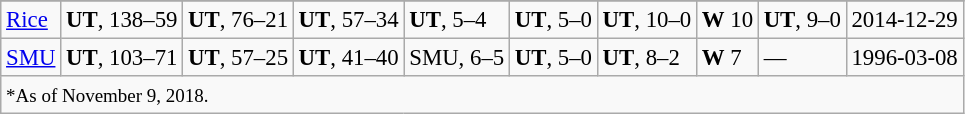<table class="wikitable" style="text-align:left; font-size:95%">
<tr>
</tr>
<tr>
<td><a href='#'>Rice</a></td>
<td><strong>UT</strong>, 138–59</td>
<td><strong>UT</strong>, 76–21</td>
<td><strong>UT</strong>, 57–34</td>
<td><strong>UT</strong>, 5–4</td>
<td><strong>UT</strong>, 5–0</td>
<td><strong>UT</strong>, 10–0</td>
<td><strong>W</strong> 10</td>
<td><strong>UT</strong>, 9–0</td>
<td>2014-12-29</td>
</tr>
<tr>
<td><a href='#'>SMU</a></td>
<td><strong>UT</strong>, 103–71</td>
<td><strong>UT</strong>, 57–25</td>
<td><strong>UT</strong>, 41–40</td>
<td>SMU, 6–5</td>
<td><strong>UT</strong>, 5–0</td>
<td><strong>UT</strong>, 8–2</td>
<td><strong>W</strong> 7</td>
<td>—</td>
<td>1996-03-08</td>
</tr>
<tr>
<td colspan="10"><small>*As of November 9, 2018.</small></td>
</tr>
</table>
